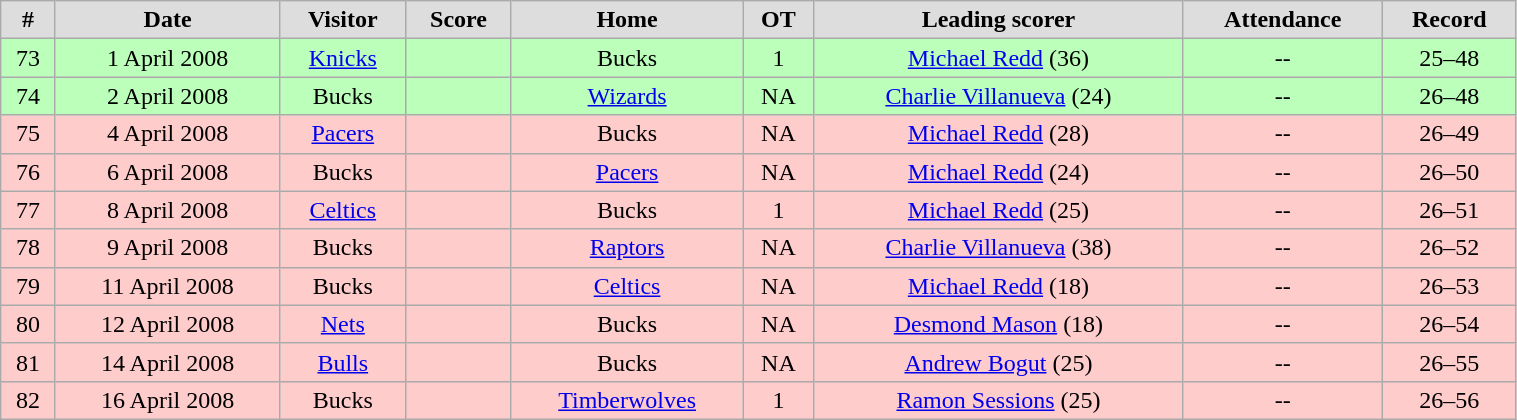<table class="wikitable" width="80%">
<tr align="center"  bgcolor="#dddddd">
<td><strong>#</strong></td>
<td><strong>Date</strong></td>
<td><strong>Visitor</strong></td>
<td><strong>Score</strong></td>
<td><strong>Home</strong></td>
<td><strong>OT</strong></td>
<td><strong>Leading scorer</strong></td>
<td><strong>Attendance</strong></td>
<td><strong>Record</strong></td>
</tr>
<tr align="center" bgcolor="#bbffbb">
<td>73</td>
<td>1 April 2008</td>
<td><a href='#'>Knicks</a></td>
<td></td>
<td>Bucks</td>
<td>1</td>
<td><a href='#'>Michael Redd</a> (36)</td>
<td>--</td>
<td>25–48</td>
</tr>
<tr align="center" bgcolor="#bbffbb">
<td>74</td>
<td>2 April 2008</td>
<td>Bucks</td>
<td></td>
<td><a href='#'>Wizards</a></td>
<td>NA</td>
<td><a href='#'>Charlie Villanueva</a> (24)</td>
<td>--</td>
<td>26–48</td>
</tr>
<tr align="center" bgcolor="#ffcccc">
<td>75</td>
<td>4 April 2008</td>
<td><a href='#'>Pacers</a></td>
<td></td>
<td>Bucks</td>
<td>NA</td>
<td><a href='#'>Michael Redd</a> (28)</td>
<td>--</td>
<td>26–49</td>
</tr>
<tr align="center" bgcolor="#ffcccc">
<td>76</td>
<td>6 April 2008</td>
<td>Bucks</td>
<td></td>
<td><a href='#'>Pacers</a></td>
<td>NA</td>
<td><a href='#'>Michael Redd</a> (24)</td>
<td>--</td>
<td>26–50</td>
</tr>
<tr align="center" bgcolor="#ffcccc">
<td>77</td>
<td>8 April 2008</td>
<td><a href='#'>Celtics</a></td>
<td></td>
<td>Bucks</td>
<td>1</td>
<td><a href='#'>Michael Redd</a> (25)</td>
<td>--</td>
<td>26–51</td>
</tr>
<tr align="center" bgcolor="#ffcccc">
<td>78</td>
<td>9 April 2008</td>
<td>Bucks</td>
<td></td>
<td><a href='#'>Raptors</a></td>
<td>NA</td>
<td><a href='#'>Charlie Villanueva</a> (38)</td>
<td>--</td>
<td>26–52</td>
</tr>
<tr align="center" bgcolor="#ffcccc">
<td>79</td>
<td>11 April 2008</td>
<td>Bucks</td>
<td></td>
<td><a href='#'>Celtics</a></td>
<td>NA</td>
<td><a href='#'>Michael Redd</a> (18)</td>
<td>--</td>
<td>26–53</td>
</tr>
<tr align="center" bgcolor="#ffcccc">
<td>80</td>
<td>12 April 2008</td>
<td><a href='#'>Nets</a></td>
<td></td>
<td>Bucks</td>
<td>NA</td>
<td><a href='#'>Desmond Mason</a> (18)</td>
<td>--</td>
<td>26–54</td>
</tr>
<tr align="center" bgcolor="#ffcccc">
<td>81</td>
<td>14 April 2008</td>
<td><a href='#'>Bulls</a></td>
<td></td>
<td>Bucks</td>
<td>NA</td>
<td><a href='#'>Andrew Bogut</a> (25)</td>
<td>--</td>
<td>26–55</td>
</tr>
<tr align="center" bgcolor="#ffcccc">
<td>82</td>
<td>16 April 2008</td>
<td>Bucks</td>
<td></td>
<td><a href='#'>Timberwolves</a></td>
<td>1</td>
<td><a href='#'>Ramon Sessions</a> (25)</td>
<td>--</td>
<td>26–56</td>
</tr>
</table>
